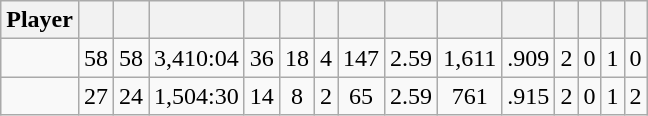<table class="wikitable sortable" style="text-align:center;">
<tr>
<th>Player</th>
<th></th>
<th></th>
<th></th>
<th></th>
<th></th>
<th></th>
<th></th>
<th></th>
<th></th>
<th></th>
<th></th>
<th></th>
<th></th>
<th></th>
</tr>
<tr>
<td></td>
<td>58</td>
<td>58</td>
<td>3,410:04</td>
<td>36</td>
<td>18</td>
<td>4</td>
<td>147</td>
<td>2.59</td>
<td>1,611</td>
<td>.909</td>
<td>2</td>
<td>0</td>
<td>1</td>
<td>0</td>
</tr>
<tr>
<td></td>
<td>27</td>
<td>24</td>
<td>1,504:30</td>
<td>14</td>
<td>8</td>
<td>2</td>
<td>65</td>
<td>2.59</td>
<td>761</td>
<td>.915</td>
<td>2</td>
<td>0</td>
<td>1</td>
<td>2</td>
</tr>
</table>
